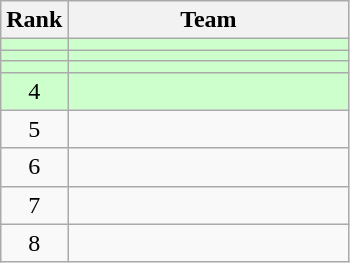<table class=wikitable style="text-align:center;">
<tr>
<th>Rank</th>
<th width=180>Team</th>
</tr>
<tr bgcolor=#CCFFCC>
<td></td>
<td align=left></td>
</tr>
<tr bgcolor=#CCFFCC>
<td></td>
<td align=left></td>
</tr>
<tr bgcolor=#CCFFCC>
<td></td>
<td align=left></td>
</tr>
<tr bgcolor=#CCFFCC>
<td>4</td>
<td align=left></td>
</tr>
<tr>
<td>5</td>
<td align=left></td>
</tr>
<tr>
<td>6</td>
<td align=left></td>
</tr>
<tr>
<td>7</td>
<td align=left></td>
</tr>
<tr>
<td>8</td>
<td align=left></td>
</tr>
</table>
